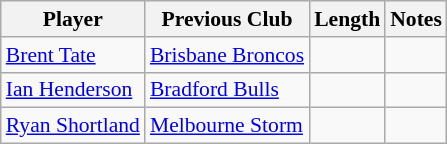<table class="wikitable" style="font-size:90%">
<tr bgcolor="#efefef">
<th>Player</th>
<th>Previous Club</th>
<th>Length</th>
<th>Notes</th>
</tr>
<tr>
<td><a href='#'>Brent Tate</a></td>
<td><a href='#'>Brisbane Broncos</a></td>
<td></td>
<td></td>
</tr>
<tr>
<td><a href='#'>Ian Henderson</a></td>
<td><a href='#'>Bradford Bulls</a></td>
<td></td>
<td></td>
</tr>
<tr>
<td><a href='#'>Ryan Shortland</a></td>
<td><a href='#'>Melbourne Storm</a></td>
<td></td>
<td></td>
</tr>
</table>
